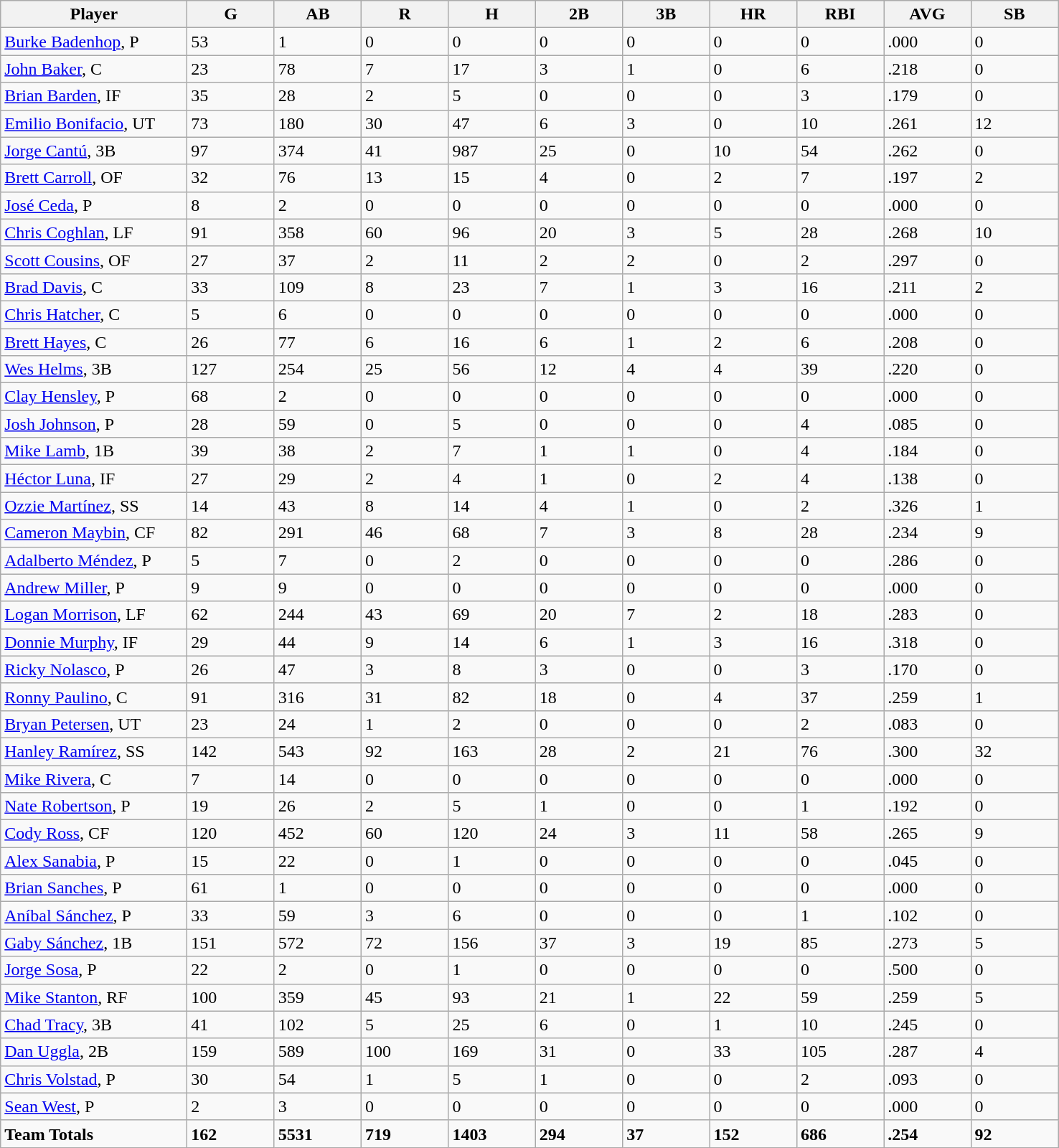<table class="wikitable sortable">
<tr>
<th bgcolor="#DDDDFF" width="15%">Player</th>
<th bgcolor="#DDDDFF" width="7%">G</th>
<th bgcolor="#DDDDFF" width="7%">AB</th>
<th bgcolor="#DDDDFF" width="7%">R</th>
<th bgcolor="#DDDDFF" width="7%">H</th>
<th bgcolor="#DDDDFF" width="7%">2B</th>
<th bgcolor="#DDDDFF" width="7%">3B</th>
<th bgcolor="#DDDDFF" width="7%">HR</th>
<th bgcolor="#DDDDFF" width="7%">RBI</th>
<th bgcolor="#DDDDFF" width="7%">AVG</th>
<th bgcolor="#DDDDFF" width="7%">SB</th>
</tr>
<tr>
<td><a href='#'>Burke Badenhop</a>, P</td>
<td>53</td>
<td>1</td>
<td>0</td>
<td>0</td>
<td>0</td>
<td>0</td>
<td>0</td>
<td>0</td>
<td>.000</td>
<td>0</td>
</tr>
<tr>
<td><a href='#'>John Baker</a>, C</td>
<td>23</td>
<td>78</td>
<td>7</td>
<td>17</td>
<td>3</td>
<td>1</td>
<td>0</td>
<td>6</td>
<td>.218</td>
<td>0</td>
</tr>
<tr>
<td><a href='#'>Brian Barden</a>, IF</td>
<td>35</td>
<td>28</td>
<td>2</td>
<td>5</td>
<td>0</td>
<td>0</td>
<td>0</td>
<td>3</td>
<td>.179</td>
<td>0</td>
</tr>
<tr>
<td><a href='#'>Emilio Bonifacio</a>, UT</td>
<td>73</td>
<td>180</td>
<td>30</td>
<td>47</td>
<td>6</td>
<td>3</td>
<td>0</td>
<td>10</td>
<td>.261</td>
<td>12</td>
</tr>
<tr>
<td><a href='#'>Jorge Cantú</a>, 3B</td>
<td>97</td>
<td>374</td>
<td>41</td>
<td>987</td>
<td>25</td>
<td>0</td>
<td>10</td>
<td>54</td>
<td>.262</td>
<td>0</td>
</tr>
<tr>
<td><a href='#'>Brett Carroll</a>, OF</td>
<td>32</td>
<td>76</td>
<td>13</td>
<td>15</td>
<td>4</td>
<td>0</td>
<td>2</td>
<td>7</td>
<td>.197</td>
<td>2</td>
</tr>
<tr>
<td><a href='#'>José Ceda</a>, P</td>
<td>8</td>
<td>2</td>
<td>0</td>
<td>0</td>
<td>0</td>
<td>0</td>
<td>0</td>
<td>0</td>
<td>.000</td>
<td>0</td>
</tr>
<tr>
<td><a href='#'>Chris Coghlan</a>, LF</td>
<td>91</td>
<td>358</td>
<td>60</td>
<td>96</td>
<td>20</td>
<td>3</td>
<td>5</td>
<td>28</td>
<td>.268</td>
<td>10</td>
</tr>
<tr>
<td><a href='#'>Scott Cousins</a>, OF</td>
<td>27</td>
<td>37</td>
<td>2</td>
<td>11</td>
<td>2</td>
<td>2</td>
<td>0</td>
<td>2</td>
<td>.297</td>
<td>0</td>
</tr>
<tr>
<td><a href='#'>Brad Davis</a>, C</td>
<td>33</td>
<td>109</td>
<td>8</td>
<td>23</td>
<td>7</td>
<td>1</td>
<td>3</td>
<td>16</td>
<td>.211</td>
<td>2</td>
</tr>
<tr>
<td><a href='#'>Chris Hatcher</a>, C</td>
<td>5</td>
<td>6</td>
<td>0</td>
<td>0</td>
<td>0</td>
<td>0</td>
<td>0</td>
<td>0</td>
<td>.000</td>
<td>0</td>
</tr>
<tr>
<td><a href='#'>Brett Hayes</a>, C</td>
<td>26</td>
<td>77</td>
<td>6</td>
<td>16</td>
<td>6</td>
<td>1</td>
<td>2</td>
<td>6</td>
<td>.208</td>
<td>0</td>
</tr>
<tr>
<td><a href='#'>Wes Helms</a>, 3B</td>
<td>127</td>
<td>254</td>
<td>25</td>
<td>56</td>
<td>12</td>
<td>4</td>
<td>4</td>
<td>39</td>
<td>.220</td>
<td>0</td>
</tr>
<tr>
<td><a href='#'>Clay Hensley</a>, P</td>
<td>68</td>
<td>2</td>
<td>0</td>
<td>0</td>
<td>0</td>
<td>0</td>
<td>0</td>
<td>0</td>
<td>.000</td>
<td>0</td>
</tr>
<tr>
<td><a href='#'>Josh Johnson</a>, P</td>
<td>28</td>
<td>59</td>
<td>0</td>
<td>5</td>
<td>0</td>
<td>0</td>
<td>0</td>
<td>4</td>
<td>.085</td>
<td>0</td>
</tr>
<tr>
<td><a href='#'>Mike Lamb</a>, 1B</td>
<td>39</td>
<td>38</td>
<td>2</td>
<td>7</td>
<td>1</td>
<td>1</td>
<td>0</td>
<td>4</td>
<td>.184</td>
<td>0</td>
</tr>
<tr>
<td><a href='#'>Héctor Luna</a>, IF</td>
<td>27</td>
<td>29</td>
<td>2</td>
<td>4</td>
<td>1</td>
<td>0</td>
<td>2</td>
<td>4</td>
<td>.138</td>
<td>0</td>
</tr>
<tr>
<td><a href='#'>Ozzie Martínez</a>, SS</td>
<td>14</td>
<td>43</td>
<td>8</td>
<td>14</td>
<td>4</td>
<td>1</td>
<td>0</td>
<td>2</td>
<td>.326</td>
<td>1</td>
</tr>
<tr>
<td><a href='#'>Cameron Maybin</a>, CF</td>
<td>82</td>
<td>291</td>
<td>46</td>
<td>68</td>
<td>7</td>
<td>3</td>
<td>8</td>
<td>28</td>
<td>.234</td>
<td>9</td>
</tr>
<tr>
<td><a href='#'>Adalberto Méndez</a>, P</td>
<td>5</td>
<td>7</td>
<td>0</td>
<td>2</td>
<td>0</td>
<td>0</td>
<td>0</td>
<td>0</td>
<td>.286</td>
<td>0</td>
</tr>
<tr>
<td><a href='#'>Andrew Miller</a>, P</td>
<td>9</td>
<td>9</td>
<td>0</td>
<td>0</td>
<td>0</td>
<td>0</td>
<td>0</td>
<td>0</td>
<td>.000</td>
<td>0</td>
</tr>
<tr>
<td><a href='#'>Logan Morrison</a>, LF</td>
<td>62</td>
<td>244</td>
<td>43</td>
<td>69</td>
<td>20</td>
<td>7</td>
<td>2</td>
<td>18</td>
<td>.283</td>
<td>0</td>
</tr>
<tr>
<td><a href='#'>Donnie Murphy</a>, IF</td>
<td>29</td>
<td>44</td>
<td>9</td>
<td>14</td>
<td>6</td>
<td>1</td>
<td>3</td>
<td>16</td>
<td>.318</td>
<td>0</td>
</tr>
<tr>
<td><a href='#'>Ricky Nolasco</a>, P</td>
<td>26</td>
<td>47</td>
<td>3</td>
<td>8</td>
<td>3</td>
<td>0</td>
<td>0</td>
<td>3</td>
<td>.170</td>
<td>0</td>
</tr>
<tr>
<td><a href='#'>Ronny Paulino</a>, C</td>
<td>91</td>
<td>316</td>
<td>31</td>
<td>82</td>
<td>18</td>
<td>0</td>
<td>4</td>
<td>37</td>
<td>.259</td>
<td>1</td>
</tr>
<tr>
<td><a href='#'>Bryan Petersen</a>, UT</td>
<td>23</td>
<td>24</td>
<td>1</td>
<td>2</td>
<td>0</td>
<td>0</td>
<td>0</td>
<td>2</td>
<td>.083</td>
<td>0</td>
</tr>
<tr>
<td><a href='#'>Hanley Ramírez</a>, SS</td>
<td>142</td>
<td>543</td>
<td>92</td>
<td>163</td>
<td>28</td>
<td>2</td>
<td>21</td>
<td>76</td>
<td>.300</td>
<td>32</td>
</tr>
<tr>
<td><a href='#'>Mike Rivera</a>, C</td>
<td>7</td>
<td>14</td>
<td>0</td>
<td>0</td>
<td>0</td>
<td>0</td>
<td>0</td>
<td>0</td>
<td>.000</td>
<td>0</td>
</tr>
<tr>
<td><a href='#'>Nate Robertson</a>, P</td>
<td>19</td>
<td>26</td>
<td>2</td>
<td>5</td>
<td>1</td>
<td>0</td>
<td>0</td>
<td>1</td>
<td>.192</td>
<td>0</td>
</tr>
<tr>
<td><a href='#'>Cody Ross</a>, CF</td>
<td>120</td>
<td>452</td>
<td>60</td>
<td>120</td>
<td>24</td>
<td>3</td>
<td>11</td>
<td>58</td>
<td>.265</td>
<td>9</td>
</tr>
<tr>
<td><a href='#'>Alex Sanabia</a>, P</td>
<td>15</td>
<td>22</td>
<td>0</td>
<td>1</td>
<td>0</td>
<td>0</td>
<td>0</td>
<td>0</td>
<td>.045</td>
<td>0</td>
</tr>
<tr>
<td><a href='#'>Brian Sanches</a>, P</td>
<td>61</td>
<td>1</td>
<td>0</td>
<td>0</td>
<td>0</td>
<td>0</td>
<td>0</td>
<td>0</td>
<td>.000</td>
<td>0</td>
</tr>
<tr>
<td><a href='#'>Aníbal Sánchez</a>, P</td>
<td>33</td>
<td>59</td>
<td>3</td>
<td>6</td>
<td>0</td>
<td>0</td>
<td>0</td>
<td>1</td>
<td>.102</td>
<td>0</td>
</tr>
<tr>
<td><a href='#'>Gaby Sánchez</a>, 1B</td>
<td>151</td>
<td>572</td>
<td>72</td>
<td>156</td>
<td>37</td>
<td>3</td>
<td>19</td>
<td>85</td>
<td>.273</td>
<td>5</td>
</tr>
<tr>
<td><a href='#'>Jorge Sosa</a>, P</td>
<td>22</td>
<td>2</td>
<td>0</td>
<td>1</td>
<td>0</td>
<td>0</td>
<td>0</td>
<td>0</td>
<td>.500</td>
<td>0</td>
</tr>
<tr>
<td><a href='#'>Mike Stanton</a>, RF</td>
<td>100</td>
<td>359</td>
<td>45</td>
<td>93</td>
<td>21</td>
<td>1</td>
<td>22</td>
<td>59</td>
<td>.259</td>
<td>5</td>
</tr>
<tr>
<td><a href='#'>Chad Tracy</a>, 3B</td>
<td>41</td>
<td>102</td>
<td>5</td>
<td>25</td>
<td>6</td>
<td>0</td>
<td>1</td>
<td>10</td>
<td>.245</td>
<td>0</td>
</tr>
<tr>
<td><a href='#'>Dan Uggla</a>, 2B</td>
<td>159</td>
<td>589</td>
<td>100</td>
<td>169</td>
<td>31</td>
<td>0</td>
<td>33</td>
<td>105</td>
<td>.287</td>
<td>4</td>
</tr>
<tr>
<td><a href='#'>Chris Volstad</a>, P</td>
<td>30</td>
<td>54</td>
<td>1</td>
<td>5</td>
<td>1</td>
<td>0</td>
<td>0</td>
<td>2</td>
<td>.093</td>
<td>0</td>
</tr>
<tr>
<td><a href='#'>Sean West</a>, P</td>
<td>2</td>
<td>3</td>
<td>0</td>
<td>0</td>
<td>0</td>
<td>0</td>
<td>0</td>
<td>0</td>
<td>.000</td>
<td>0</td>
</tr>
<tr>
<td><strong>Team Totals</strong></td>
<td><strong>162</strong></td>
<td><strong>5531</strong></td>
<td><strong>719</strong></td>
<td><strong>1403</strong></td>
<td><strong>294</strong></td>
<td><strong>37</strong></td>
<td><strong>152</strong></td>
<td><strong>686</strong></td>
<td><strong>.254</strong></td>
<td><strong>92</strong></td>
</tr>
</table>
